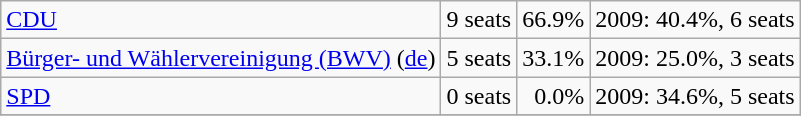<table class="wikitable">
<tr>
<td><a href='#'>CDU</a></td>
<td align="right">9 seats</td>
<td align="right">66.9%</td>
<td align="right">2009: 40.4%, 6 seats</td>
</tr>
<tr>
<td><a href='#'>Bürger- und Wählervereinigung (BWV)</a> (<a href='#'>de</a>)</td>
<td align="right">5 seats</td>
<td align="right">33.1%</td>
<td align="right">2009: 25.0%, 3 seats</td>
</tr>
<tr>
<td><a href='#'>SPD</a></td>
<td align="right">0 seats</td>
<td align="right">0.0%</td>
<td align="right">2009: 34.6%, 5 seats</td>
</tr>
<tr>
</tr>
</table>
